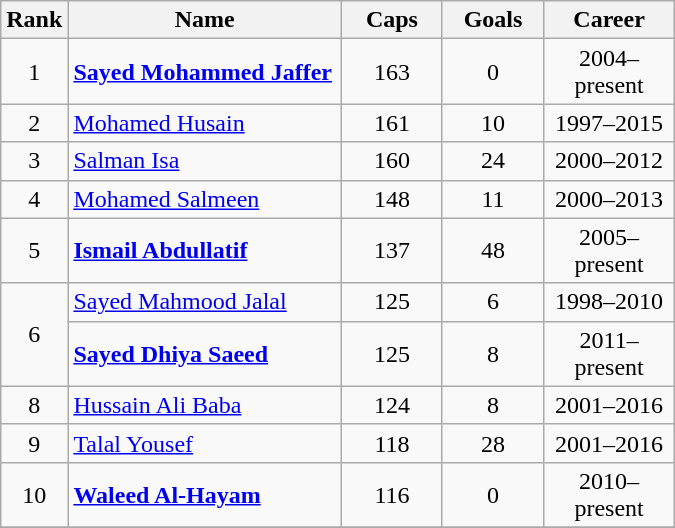<table class="wikitable sortable" style="text-align:center">
<tr>
<th width=30>Rank</th>
<th width=175>Name</th>
<th width=60>Caps</th>
<th width=60>Goals</th>
<th width=80>Career</th>
</tr>
<tr>
<td>1</td>
<td style="text-align:left"><strong><a href='#'>Sayed Mohammed Jaffer</a></strong></td>
<td>163</td>
<td>0</td>
<td>2004–present</td>
</tr>
<tr>
<td>2</td>
<td style="text-align:left"><a href='#'>Mohamed Husain</a></td>
<td>161</td>
<td>10</td>
<td>1997–2015</td>
</tr>
<tr>
<td>3</td>
<td style="text-align:left"><a href='#'>Salman Isa</a></td>
<td>160</td>
<td>24</td>
<td>2000–2012</td>
</tr>
<tr>
<td>4</td>
<td style="text-align:left"><a href='#'>Mohamed Salmeen</a></td>
<td>148</td>
<td>11</td>
<td>2000–2013</td>
</tr>
<tr>
<td>5</td>
<td style="text-align:left"><strong><a href='#'>Ismail Abdullatif</a></strong></td>
<td>137</td>
<td>48</td>
<td>2005–present</td>
</tr>
<tr>
<td rowspan=2>6</td>
<td style="text-align:left"><a href='#'>Sayed Mahmood Jalal</a></td>
<td>125</td>
<td>6</td>
<td>1998–2010</td>
</tr>
<tr>
<td style="text-align:left"><strong><a href='#'>Sayed Dhiya Saeed</a></strong></td>
<td>125</td>
<td>8</td>
<td>2011–present</td>
</tr>
<tr>
<td>8</td>
<td style="text-align:left"><a href='#'>Hussain Ali Baba</a></td>
<td>124</td>
<td>8</td>
<td>2001–2016</td>
</tr>
<tr>
<td>9</td>
<td style="text-align:left"><a href='#'>Talal Yousef</a></td>
<td>118</td>
<td>28</td>
<td>2001–2016</td>
</tr>
<tr>
<td>10</td>
<td style="text-align:left"><strong><a href='#'>Waleed Al-Hayam</a></strong></td>
<td>116</td>
<td>0</td>
<td>2010–present</td>
</tr>
<tr>
</tr>
</table>
